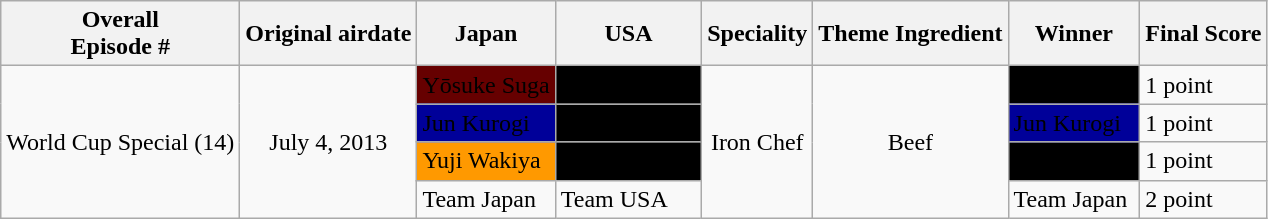<table class="wikitable">
<tr>
<th>Overall<br>Episode #</th>
<th>Original airdate</th>
<th>Japan</th>
<th>USA</th>
<th>Speciality</th>
<th>Theme Ingredient</th>
<th>Winner</th>
<th>Final Score</th>
</tr>
<tr>
<td align="center" rowspan=4>World Cup Special (14)</td>
<td align="center" rowspan=4>July 4, 2013</td>
<td style="background:#660000;"><span> Yōsuke Suga</span></td>
<td style="background:#000000;"><span>  Tony Maws</span></td>
<td align="center" rowspan=4>Iron Chef</td>
<td align="center" rowspan=4>Beef</td>
<td style="background:#000000;"><span>  Tony Maws</span></td>
<td>1 point</td>
</tr>
<tr>
<td style="background:#000099;"><span> Jun Kurogi</span></td>
<td style="background:#000000;"><span>  Frank A. Ruta</span></td>
<td style="background:#000099;"><span> Jun Kurogi</span></td>
<td>1 point</td>
</tr>
<tr>
<td style="background:#FF9900;"> Yuji Wakiya</td>
<td style="background:#000000;"><span>  Eric Ziebold</span></td>
<td style="background:#000000;"><span>  Eric Ziebold</span></td>
<td>1 point</td>
</tr>
<tr>
<td> Team Japan</td>
<td> Team USA</td>
<td> Team Japan</td>
<td>2 point</td>
</tr>
</table>
